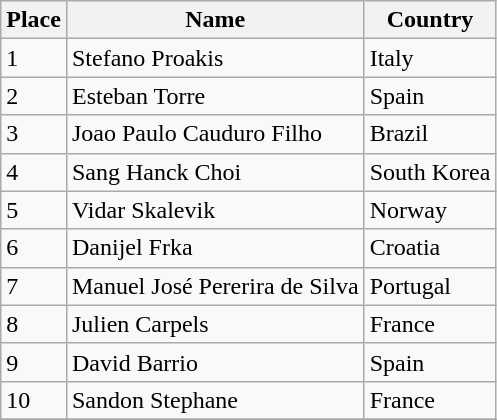<table class="wikitable">
<tr>
<th>Place</th>
<th>Name</th>
<th>Country</th>
</tr>
<tr>
<td>1</td>
<td>Stefano Proakis</td>
<td> Italy</td>
</tr>
<tr>
<td>2</td>
<td>Esteban Torre</td>
<td> Spain</td>
</tr>
<tr>
<td>3</td>
<td>Joao Paulo Cauduro Filho</td>
<td> Brazil</td>
</tr>
<tr>
<td>4</td>
<td>Sang Hanck Choi</td>
<td> South Korea</td>
</tr>
<tr>
<td>5</td>
<td>Vidar Skalevik</td>
<td> Norway</td>
</tr>
<tr>
<td>6</td>
<td>Danijel Frka</td>
<td> Croatia</td>
</tr>
<tr>
<td>7</td>
<td>Manuel José Pererira de Silva</td>
<td> Portugal</td>
</tr>
<tr>
<td>8</td>
<td>Julien Carpels</td>
<td> France</td>
</tr>
<tr>
<td>9</td>
<td>David Barrio</td>
<td> Spain</td>
</tr>
<tr>
<td>10</td>
<td>Sandon Stephane</td>
<td> France</td>
</tr>
<tr>
</tr>
</table>
